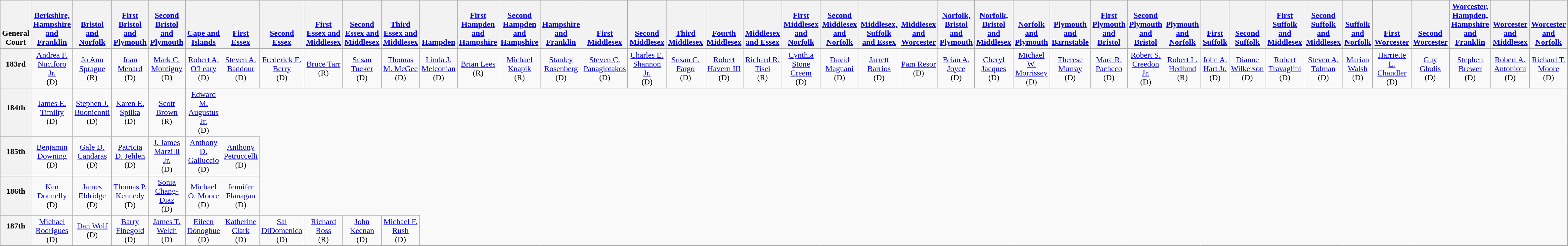<table class="wikitable" style="text-align:center">
<tr valign=bottom>
<th>General Court</th>
<th><a href='#'>Berkshire, Hampshire and Franklin</a></th>
<th><a href='#'>Bristol and Norfolk</a></th>
<th><a href='#'>First Bristol and Plymouth</a></th>
<th><a href='#'>Second Bristol and Plymouth</a></th>
<th><a href='#'>Cape and Islands</a></th>
<th><a href='#'>First Essex</a></th>
<th><a href='#'>Second Essex</a></th>
<th><a href='#'>First Essex and Middlesex</a></th>
<th><a href='#'>Second Essex and Middlesex</a></th>
<th><a href='#'>Third Essex and Middlesex</a></th>
<th><a href='#'>Hampden</a></th>
<th><a href='#'>First Hampden and Hampshire</a></th>
<th><a href='#'>Second Hampden and Hampshire</a></th>
<th><a href='#'>Hampshire and Franklin</a></th>
<th><a href='#'>First Middlesex</a></th>
<th><a href='#'>Second Middlesex</a></th>
<th><a href='#'>Third Middlesex</a></th>
<th><a href='#'>Fourth Middlesex</a></th>
<th><a href='#'>Middlesex and Essex</a></th>
<th><a href='#'>First Middlesex and Norfolk</a></th>
<th><a href='#'>Second Middlesex and Norfolk</a></th>
<th><a href='#'>Middlesex, Suffolk and Essex</a></th>
<th><a href='#'>Middlesex and Worcester</a></th>
<th><a href='#'>Norfolk, Bristol and Plymouth</a></th>
<th><a href='#'>Norfolk, Bristol and Middlesex</a></th>
<th><a href='#'>Norfolk and Plymouth</a></th>
<th><a href='#'>Plymouth and Barnstable</a></th>
<th><a href='#'>First Plymouth and Bristol</a></th>
<th><a href='#'>Second Plymouth and Bristol</a></th>
<th><a href='#'>Plymouth and Norfolk</a></th>
<th><a href='#'>First Suffolk</a></th>
<th><a href='#'>Second Suffolk</a></th>
<th><a href='#'>First Suffolk and Middlesex</a></th>
<th><a href='#'>Second Suffolk and Middlesex</a></th>
<th><a href='#'>Suffolk and Norfolk</a></th>
<th><a href='#'>First Worcester</a></th>
<th><a href='#'>Second Worcester</a></th>
<th><a href='#'>Worcester, Hampden, Hampshire and Franklin</a></th>
<th><a href='#'>Worcester and Middlesex</a></th>
<th><a href='#'>Worcester and Norfolk</a></th>
</tr>
<tr>
<th>183rd<br><br></th>
<td><a href='#'>Andrea F. Nuciforo Jr.</a><br>(D)</td>
<td><a href='#'>Jo Ann Sprague</a><br>(R)</td>
<td><a href='#'>Joan Menard</a><br>(D)</td>
<td><a href='#'>Mark C. Montigny</a><br>(D)</td>
<td><a href='#'>Robert A. O'Leary</a><br>(D)</td>
<td><a href='#'>Steven A. Baddour</a><br>(D)</td>
<td><a href='#'>Frederick E. Berry</a><br>(D)</td>
<td><a href='#'>Bruce Tarr</a><br>(R)</td>
<td><a href='#'>Susan Tucker</a><br>(D)</td>
<td><a href='#'>Thomas M. McGee</a><br>(D)</td>
<td><a href='#'>Linda J. Melconian</a><br>(D)</td>
<td><a href='#'>Brian Lees</a><br>(R)</td>
<td><a href='#'>Michael Knapik</a><br>(R)</td>
<td><a href='#'>Stanley Rosenberg</a><br>(D)</td>
<td><a href='#'>Steven C. Panagiotakos</a><br>(D)</td>
<td><a href='#'>Charles E. Shannon Jr.</a><br>(D)</td>
<td><a href='#'>Susan C. Fargo</a><br>(D)</td>
<td><a href='#'>Robert Havern III</a><br>(D)</td>
<td><a href='#'>Richard R. Tisei</a><br>(R)</td>
<td><a href='#'>Cynthia Stone Creem</a><br>(D)</td>
<td><a href='#'>David Magnani</a><br>(D)</td>
<td><a href='#'>Jarrett Barrios</a><br>(D)</td>
<td><a href='#'>Pam Resor</a><br>(D)</td>
<td><a href='#'>Brian A. Joyce</a><br>(D)</td>
<td><a href='#'>Cheryl Jacques</a><br>(D)</td>
<td><a href='#'>Michael W. Morrissey</a><br>(D)</td>
<td><a href='#'>Therese Murray</a><br>(D)</td>
<td><a href='#'>Marc R. Pacheco</a><br>(D)</td>
<td><a href='#'>Robert S. Creedon Jr.</a><br>(D)</td>
<td><a href='#'>Robert L. Hedlund</a><br>(R)</td>
<td><a href='#'>John A. Hart Jr.</a><br>(D)</td>
<td><a href='#'>Dianne Wilkerson</a><br>(D)</td>
<td><a href='#'>Robert Travaglini</a><br>(D)</td>
<td><a href='#'>Steven A. Tolman</a><br>(D)</td>
<td><a href='#'>Marian Walsh</a><br>(D)</td>
<td><a href='#'>Harriette L. Chandler</a><br>(D)</td>
<td><a href='#'>Guy Glodis</a><br>(D)</td>
<td><a href='#'>Stephen Brewer</a><br>(D)</td>
<td><a href='#'>Robert A. Antonioni</a><br>(D)</td>
<td><a href='#'>Richard T. Moore</a><br>(D)</td>
</tr>
<tr>
<th>184th<br><br></th>
<td><a href='#'>James E. Timilty</a><br>(D)</td>
<td><a href='#'>Stephen J. Buoniconti</a><br>(D)</td>
<td><a href='#'>Karen E. Spilka</a><br>(D)</td>
<td><a href='#'>Scott Brown</a><br>(R)</td>
<td><a href='#'>Edward M. Augustus Jr.</a><br>(D)</td>
</tr>
<tr>
<th>185th<br><br></th>
<td><a href='#'>Benjamin Downing</a><br>(D)</td>
<td><a href='#'>Gale D. Candaras</a><br>(D)</td>
<td><a href='#'>Patricia D. Jehlen</a><br>(D)</td>
<td><a href='#'>J. James Marzilli Jr.</a><br>(D)</td>
<td><a href='#'>Anthony D. Galluccio</a><br>(D)</td>
<td><a href='#'>Anthony Petruccelli</a><br>(D)</td>
</tr>
<tr>
<th>186th<br><br></th>
<td><a href='#'>Ken Donnelly</a><br>(D)</td>
<td><a href='#'>James Eldridge</a><br>(D)</td>
<td><a href='#'>Thomas P. Kennedy</a><br>(D)</td>
<td><a href='#'>Sonia Chang-Diaz</a><br>(D)</td>
<td><a href='#'>Michael O. Moore</a><br>(D)</td>
<td><a href='#'>Jennifer Flanagan</a><br>(D)</td>
</tr>
<tr>
<th>187th<br><br></th>
<td><a href='#'>Michael Rodrigues</a><br>(D)</td>
<td><a href='#'>Dan Wolf</a><br>(D)</td>
<td><a href='#'>Barry Finegold</a><br>(D)</td>
<td><a href='#'>James T. Welch</a><br>(D)</td>
<td><a href='#'>Eileen Donoghue</a><br>(D)</td>
<td><a href='#'>Katherine Clark</a><br>(D)</td>
<td><a href='#'>Sal DiDomenico</a><br>(D)</td>
<td><a href='#'>Richard Ross</a><br>(R)</td>
<td><a href='#'>John Keenan</a><br>(D)</td>
<td><a href='#'>Michael F. Rush</a><br>(D)</td>
</tr>
</table>
